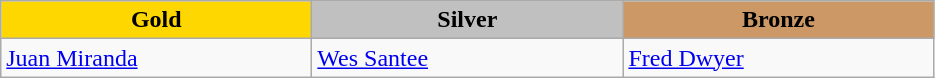<table class="wikitable" style="text-align:left">
<tr align="center">
<td width=200 bgcolor=gold><strong>Gold</strong></td>
<td width=200 bgcolor=silver><strong>Silver</strong></td>
<td width=200 bgcolor=CC9966><strong>Bronze</strong></td>
</tr>
<tr>
<td><a href='#'>Juan Miranda</a><br><em></em></td>
<td><a href='#'>Wes Santee</a><br><em></em></td>
<td><a href='#'>Fred Dwyer</a><br><em></em></td>
</tr>
</table>
